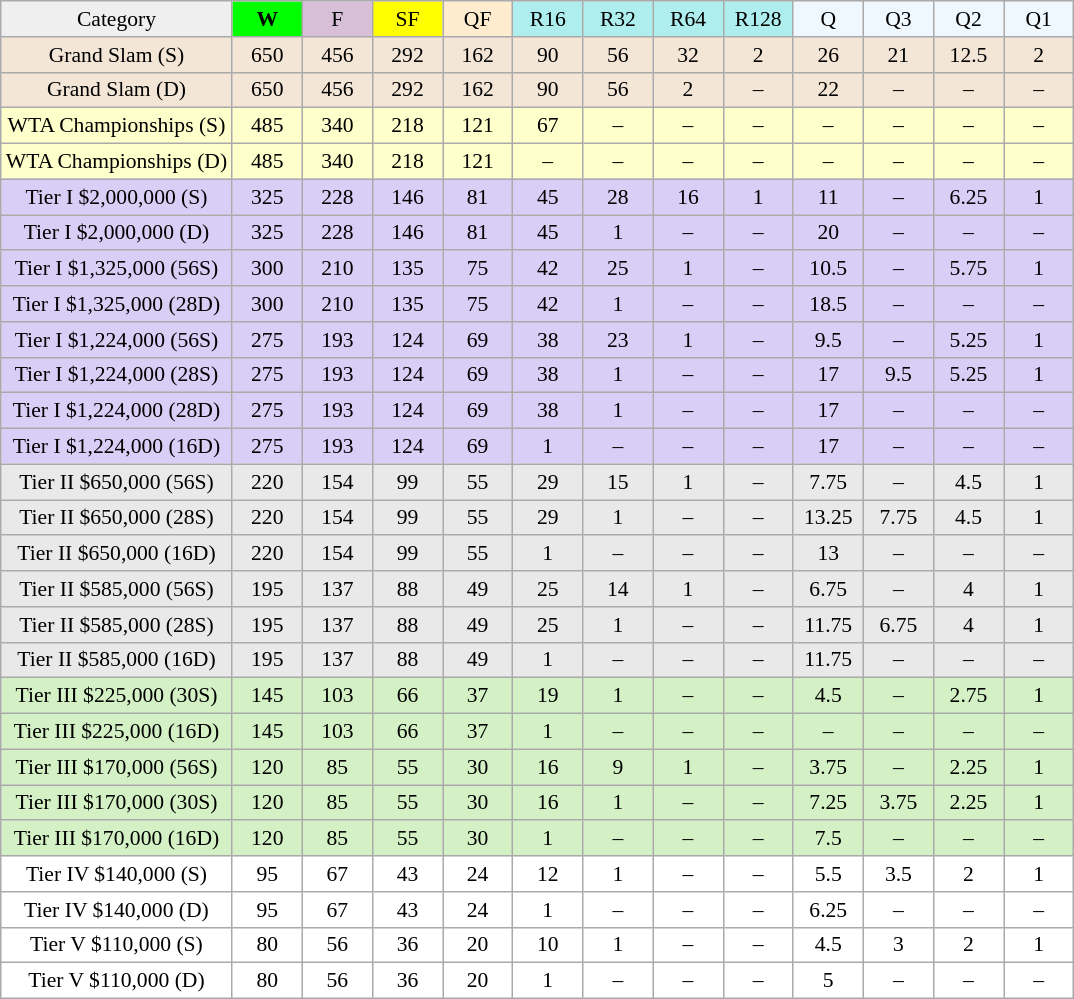<table class="wikitable" style="font-size:90%">
<tr align=center>
<td bgcolor=#efefef>Category</td>
<td width=40 bgcolor=lime><strong>W</strong></td>
<td width=40 bgcolor=#D8BFD8>F</td>
<td width=40 bgcolor=#FFFF00>SF</td>
<td width=40 bgcolor=#ffebcd>QF</td>
<td width=40 bgcolor=#afeeee>R16</td>
<td width=40 bgcolor=#afeeee>R32</td>
<td width=40 bgcolor=#afeeee>R64</td>
<td width=40 bgcolor=#afeeee>R128</td>
<td width=40 bgcolor=#F0F8FF>Q</td>
<td width=40 bgcolor=#F0F8FF>Q3</td>
<td width=40 bgcolor=#F0F8FF>Q2</td>
<td width=40 bgcolor=#F0F8FF>Q1</td>
</tr>
<tr align=center bgcolor=#F3E6D7>
<td>Grand Slam (S)</td>
<td>650</td>
<td>456</td>
<td>292</td>
<td>162</td>
<td>90</td>
<td>56</td>
<td>32</td>
<td>2</td>
<td>26</td>
<td>21</td>
<td>12.5</td>
<td>2</td>
</tr>
<tr align=center bgcolor=#F3E6D7>
<td>Grand Slam (D)</td>
<td>650</td>
<td>456</td>
<td>292</td>
<td>162</td>
<td>90</td>
<td>56</td>
<td>2</td>
<td>–</td>
<td>22</td>
<td>–</td>
<td>–</td>
<td>–</td>
</tr>
<tr align=center bgcolor=#ffffcc>
<td>WTA Championships (S)</td>
<td>485</td>
<td>340</td>
<td>218</td>
<td>121</td>
<td>67</td>
<td>–</td>
<td>–</td>
<td>–</td>
<td>–</td>
<td>–</td>
<td>–</td>
<td>–</td>
</tr>
<tr align=center bgcolor=#ffffcc>
<td>WTA Championships (D)</td>
<td>485</td>
<td>340</td>
<td>218</td>
<td>121</td>
<td>–</td>
<td>–</td>
<td>–</td>
<td>–</td>
<td>–</td>
<td>–</td>
<td>–</td>
<td>–</td>
</tr>
<tr align=center bgcolor=#D8CEF6>
<td>Tier I $2,000,000 (S)</td>
<td>325</td>
<td>228</td>
<td>146</td>
<td>81</td>
<td>45</td>
<td>28</td>
<td>16</td>
<td>1</td>
<td>11</td>
<td>–</td>
<td>6.25</td>
<td>1</td>
</tr>
<tr align=center bgcolor=#D8CEF6>
<td>Tier I $2,000,000 (D)</td>
<td>325</td>
<td>228</td>
<td>146</td>
<td>81</td>
<td>45</td>
<td>1</td>
<td>–</td>
<td>–</td>
<td>20</td>
<td>–</td>
<td>–</td>
<td>–</td>
</tr>
<tr align=center bgcolor=#D8CEF6>
<td>Tier I $1,325,000 (56S)</td>
<td>300</td>
<td>210</td>
<td>135</td>
<td>75</td>
<td>42</td>
<td>25</td>
<td>1</td>
<td>–</td>
<td>10.5</td>
<td>–</td>
<td>5.75</td>
<td>1</td>
</tr>
<tr align=center bgcolor=#D8CEF6>
<td>Tier I $1,325,000 (28D)</td>
<td>300</td>
<td>210</td>
<td>135</td>
<td>75</td>
<td>42</td>
<td>1</td>
<td>–</td>
<td>–</td>
<td>18.5</td>
<td>–</td>
<td>–</td>
<td>–</td>
</tr>
<tr align=center bgcolor=#D8CEF6>
<td>Tier I $1,224,000 (56S)</td>
<td>275</td>
<td>193</td>
<td>124</td>
<td>69</td>
<td>38</td>
<td>23</td>
<td>1</td>
<td>–</td>
<td>9.5</td>
<td>–</td>
<td>5.25</td>
<td>1</td>
</tr>
<tr align=center bgcolor=#D8CEF6>
<td>Tier I $1,224,000 (28S)</td>
<td>275</td>
<td>193</td>
<td>124</td>
<td>69</td>
<td>38</td>
<td>1</td>
<td>–</td>
<td>–</td>
<td>17</td>
<td>9.5</td>
<td>5.25</td>
<td>1</td>
</tr>
<tr align=center bgcolor=#D8CEF6>
<td>Tier I $1,224,000 (28D)</td>
<td>275</td>
<td>193</td>
<td>124</td>
<td>69</td>
<td>38</td>
<td>1</td>
<td>–</td>
<td>–</td>
<td>17</td>
<td>–</td>
<td>–</td>
<td>–</td>
</tr>
<tr align=center bgcolor=#D8CEF6>
<td>Tier I $1,224,000 (16D)</td>
<td>275</td>
<td>193</td>
<td>124</td>
<td>69</td>
<td>1</td>
<td>–</td>
<td>–</td>
<td>–</td>
<td>17</td>
<td>–</td>
<td>–</td>
<td>–</td>
</tr>
<tr align=center bgcolor=#E9E9E9>
<td>Tier II $650,000 (56S)</td>
<td>220</td>
<td>154</td>
<td>99</td>
<td>55</td>
<td>29</td>
<td>15</td>
<td>1</td>
<td>–</td>
<td>7.75</td>
<td>–</td>
<td>4.5</td>
<td>1</td>
</tr>
<tr align=center bgcolor=#E9E9E9>
<td>Tier II $650,000 (28S)</td>
<td>220</td>
<td>154</td>
<td>99</td>
<td>55</td>
<td>29</td>
<td>1</td>
<td>–</td>
<td>–</td>
<td>13.25</td>
<td>7.75</td>
<td>4.5</td>
<td>1</td>
</tr>
<tr align=center bgcolor=#E9E9E9>
<td>Tier II $650,000 (16D)</td>
<td>220</td>
<td>154</td>
<td>99</td>
<td>55</td>
<td>1</td>
<td>–</td>
<td>–</td>
<td>–</td>
<td>13</td>
<td>–</td>
<td>–</td>
<td>–</td>
</tr>
<tr align=center bgcolor=#E9E9E9>
<td>Tier II $585,000 (56S)</td>
<td>195</td>
<td>137</td>
<td>88</td>
<td>49</td>
<td>25</td>
<td>14</td>
<td>1</td>
<td>–</td>
<td>6.75</td>
<td>–</td>
<td>4</td>
<td>1</td>
</tr>
<tr align=center bgcolor=#E9E9E9>
<td>Tier II $585,000 (28S)</td>
<td>195</td>
<td>137</td>
<td>88</td>
<td>49</td>
<td>25</td>
<td>1</td>
<td>–</td>
<td>–</td>
<td>11.75</td>
<td>6.75</td>
<td>4</td>
<td>1</td>
</tr>
<tr align=center bgcolor=#E9E9E9>
<td>Tier II $585,000 (16D)</td>
<td>195</td>
<td>137</td>
<td>88</td>
<td>49</td>
<td>1</td>
<td>–</td>
<td>–</td>
<td>–</td>
<td>11.75</td>
<td>–</td>
<td>–</td>
<td>–</td>
</tr>
<tr align=center bgcolor=#D4F1C5>
<td>Tier III $225,000 (30S)</td>
<td>145</td>
<td>103</td>
<td>66</td>
<td>37</td>
<td>19</td>
<td>1</td>
<td>–</td>
<td>–</td>
<td>4.5</td>
<td>–</td>
<td>2.75</td>
<td>1</td>
</tr>
<tr align=center bgcolor=#D4F1C5>
<td>Tier III $225,000 (16D)</td>
<td>145</td>
<td>103</td>
<td>66</td>
<td>37</td>
<td>1</td>
<td>–</td>
<td>–</td>
<td>–</td>
<td>–</td>
<td>–</td>
<td>–</td>
<td>–</td>
</tr>
<tr align=center bgcolor=#D4F1C5>
<td>Tier III $170,000 (56S)</td>
<td>120</td>
<td>85</td>
<td>55</td>
<td>30</td>
<td>16</td>
<td>9</td>
<td>1</td>
<td>–</td>
<td>3.75</td>
<td>–</td>
<td>2.25</td>
<td>1</td>
</tr>
<tr align=center bgcolor=#D4F1C5>
<td>Tier III $170,000 (30S)</td>
<td>120</td>
<td>85</td>
<td>55</td>
<td>30</td>
<td>16</td>
<td>1</td>
<td>–</td>
<td>–</td>
<td>7.25</td>
<td>3.75</td>
<td>2.25</td>
<td>1</td>
</tr>
<tr align=center bgcolor=#D4F1C5>
<td>Tier III $170,000 (16D)</td>
<td>120</td>
<td>85</td>
<td>55</td>
<td>30</td>
<td>1</td>
<td>–</td>
<td>–</td>
<td>–</td>
<td>7.5</td>
<td>–</td>
<td>–</td>
<td>–</td>
</tr>
<tr align=center bgcolor=#ffffff>
<td>Tier IV $140,000 (S)</td>
<td>95</td>
<td>67</td>
<td>43</td>
<td>24</td>
<td>12</td>
<td>1</td>
<td>–</td>
<td>–</td>
<td>5.5</td>
<td>3.5</td>
<td>2</td>
<td>1</td>
</tr>
<tr align=center bgcolor=#ffffff>
<td>Tier IV $140,000 (D)</td>
<td>95</td>
<td>67</td>
<td>43</td>
<td>24</td>
<td>1</td>
<td>–</td>
<td>–</td>
<td>–</td>
<td>6.25</td>
<td>–</td>
<td>–</td>
<td>–</td>
</tr>
<tr align=center bgcolor=#ffffff>
<td>Tier V $110,000 (S)</td>
<td>80</td>
<td>56</td>
<td>36</td>
<td>20</td>
<td>10</td>
<td>1</td>
<td>–</td>
<td>–</td>
<td>4.5</td>
<td>3</td>
<td>2</td>
<td>1</td>
</tr>
<tr align=center bgcolor=#ffffff>
<td>Tier V $110,000 (D)</td>
<td>80</td>
<td>56</td>
<td>36</td>
<td>20</td>
<td>1</td>
<td>–</td>
<td>–</td>
<td>–</td>
<td>5</td>
<td>–</td>
<td>–</td>
<td>–</td>
</tr>
</table>
